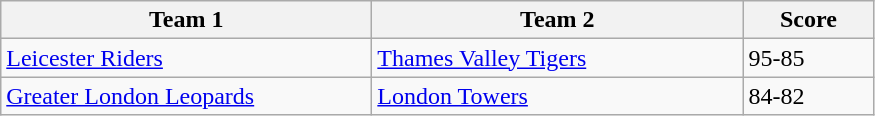<table class="wikitable" style="font-size: 100%">
<tr>
<th width=240>Team 1</th>
<th width=240>Team 2</th>
<th width=80>Score</th>
</tr>
<tr>
<td><a href='#'>Leicester Riders</a></td>
<td><a href='#'>Thames Valley Tigers</a></td>
<td>95-85</td>
</tr>
<tr>
<td><a href='#'>Greater London Leopards</a></td>
<td><a href='#'>London Towers</a></td>
<td>84-82</td>
</tr>
</table>
